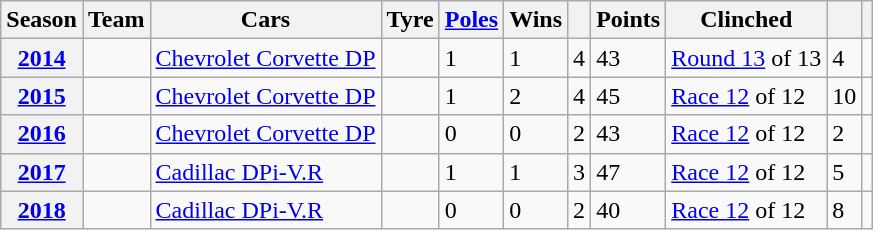<table class="wikitable">
<tr>
<th>Season</th>
<th>Team</th>
<th>Cars</th>
<th>Tyre</th>
<th><a href='#'>Poles</a></th>
<th>Wins</th>
<th></th>
<th>Points</th>
<th>Clinched</th>
<th></th>
<th></th>
</tr>
<tr>
<th><a href='#'>2014</a></th>
<td></td>
<td><a href='#'>Chevrolet Corvette DP</a></td>
<td></td>
<td>1</td>
<td>1</td>
<td>4</td>
<td>43</td>
<td><a href='#'>Round 13</a> of 13</td>
<td>4</td>
<td></td>
</tr>
<tr>
<th><a href='#'>2015</a></th>
<td></td>
<td><a href='#'>Chevrolet Corvette DP</a></td>
<td></td>
<td>1</td>
<td>2</td>
<td>4</td>
<td>45</td>
<td><a href='#'>Race 12</a> of 12</td>
<td>10</td>
<td></td>
</tr>
<tr>
<th><a href='#'>2016</a></th>
<td></td>
<td><a href='#'>Chevrolet Corvette DP</a></td>
<td></td>
<td>0</td>
<td>0</td>
<td>2</td>
<td>43</td>
<td><a href='#'>Race 12</a> of 12</td>
<td>2</td>
<td></td>
</tr>
<tr>
<th><a href='#'>2017</a></th>
<td></td>
<td><a href='#'>Cadillac DPi-V.R</a></td>
<td></td>
<td>1</td>
<td>1</td>
<td>3</td>
<td>47</td>
<td><a href='#'>Race 12</a> of 12</td>
<td>5</td>
<td></td>
</tr>
<tr>
<th><a href='#'>2018</a></th>
<td></td>
<td><a href='#'>Cadillac DPi-V.R</a></td>
<td></td>
<td>0</td>
<td>0</td>
<td>2</td>
<td>40</td>
<td><a href='#'>Race 12</a> of 12</td>
<td>8</td>
<td></td>
</tr>
</table>
